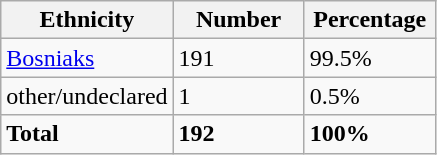<table class="wikitable">
<tr>
<th width="100px">Ethnicity</th>
<th width="80px">Number</th>
<th width="80px">Percentage</th>
</tr>
<tr>
<td><a href='#'>Bosniaks</a></td>
<td>191</td>
<td>99.5%</td>
</tr>
<tr>
<td>other/undeclared</td>
<td>1</td>
<td>0.5%</td>
</tr>
<tr>
<td><strong>Total</strong></td>
<td><strong>192</strong></td>
<td><strong>100%</strong></td>
</tr>
</table>
